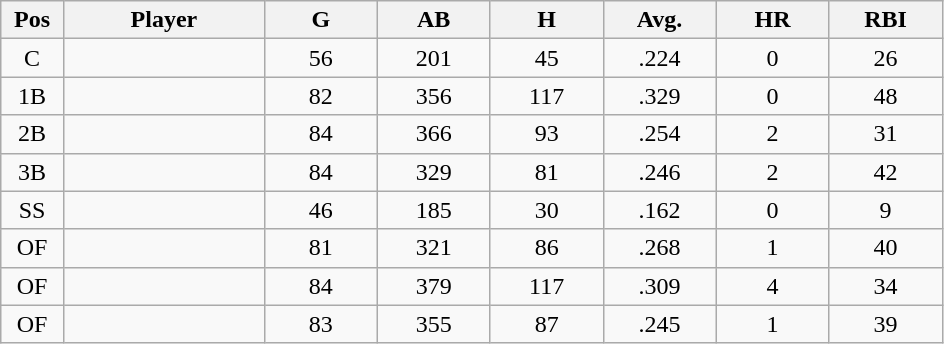<table class="wikitable sortable">
<tr>
<th bgcolor="#DDDDFF" width="5%">Pos</th>
<th bgcolor="#DDDDFF" width="16%">Player</th>
<th bgcolor="#DDDDFF" width="9%">G</th>
<th bgcolor="#DDDDFF" width="9%">AB</th>
<th bgcolor="#DDDDFF" width="9%">H</th>
<th bgcolor="#DDDDFF" width="9%">Avg.</th>
<th bgcolor="#DDDDFF" width="9%">HR</th>
<th bgcolor="#DDDDFF" width="9%">RBI</th>
</tr>
<tr align="center">
<td>C</td>
<td></td>
<td>56</td>
<td>201</td>
<td>45</td>
<td>.224</td>
<td>0</td>
<td>26</td>
</tr>
<tr align="center">
<td>1B</td>
<td></td>
<td>82</td>
<td>356</td>
<td>117</td>
<td>.329</td>
<td>0</td>
<td>48</td>
</tr>
<tr align="center">
<td>2B</td>
<td></td>
<td>84</td>
<td>366</td>
<td>93</td>
<td>.254</td>
<td>2</td>
<td>31</td>
</tr>
<tr align="center">
<td>3B</td>
<td></td>
<td>84</td>
<td>329</td>
<td>81</td>
<td>.246</td>
<td>2</td>
<td>42</td>
</tr>
<tr align="center">
<td>SS</td>
<td></td>
<td>46</td>
<td>185</td>
<td>30</td>
<td>.162</td>
<td>0</td>
<td>9</td>
</tr>
<tr align="center">
<td>OF</td>
<td></td>
<td>81</td>
<td>321</td>
<td>86</td>
<td>.268</td>
<td>1</td>
<td>40</td>
</tr>
<tr align="center">
<td>OF</td>
<td></td>
<td>84</td>
<td>379</td>
<td>117</td>
<td>.309</td>
<td>4</td>
<td>34</td>
</tr>
<tr align="center">
<td>OF</td>
<td></td>
<td>83</td>
<td>355</td>
<td>87</td>
<td>.245</td>
<td>1</td>
<td>39</td>
</tr>
</table>
